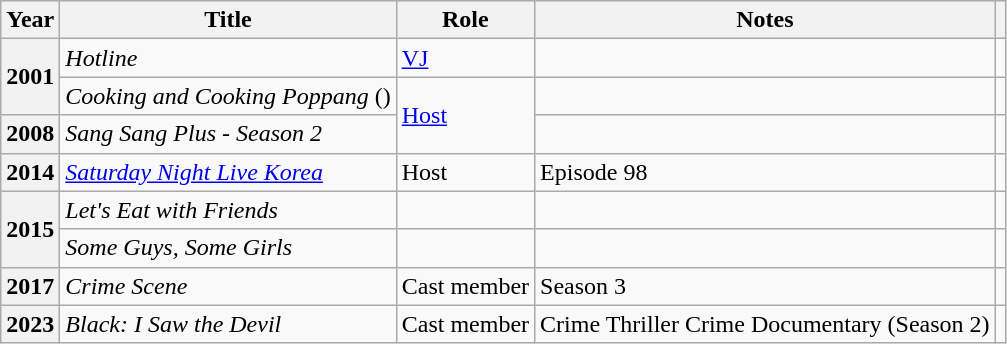<table class="wikitable plainrowheaders sortable">
<tr>
<th scope="col">Year</th>
<th scope="col">Title</th>
<th scope="col">Role</th>
<th scope="col">Notes</th>
<th scope="col" class="unsortable"></th>
</tr>
<tr>
<th scope="row" rowspan="2">2001</th>
<td><em>Hotline</em></td>
<td><a href='#'>VJ</a></td>
<td style="text-align:center"></td>
</tr>
<tr>
<td><em>Cooking and Cooking Poppang</em> ()</td>
<td rowspan="2"><a href='#'>Host</a></td>
<td></td>
<td style="text-align:center"></td>
</tr>
<tr>
<th scope="row">2008</th>
<td><em>Sang Sang Plus - Season 2</em></td>
<td></td>
<td style="text-align:center"></td>
</tr>
<tr>
<th scope="row">2014</th>
<td><em><a href='#'>Saturday Night Live Korea</a></em></td>
<td>Host</td>
<td>Episode 98</td>
<td style="text-align:center"></td>
</tr>
<tr>
<th scope="row" rowspan="2">2015</th>
<td><em>Let's Eat with Friends</em></td>
<td></td>
<td></td>
<td style="text-align:center"></td>
</tr>
<tr>
<td><em>Some Guys, Some Girls</em></td>
<td></td>
<td></td>
<td style="text-align:center"></td>
</tr>
<tr>
<th scope="row">2017</th>
<td><em>Crime Scene</em></td>
<td>Cast member</td>
<td>Season 3</td>
<td style="text-align:center"></td>
</tr>
<tr>
<th scope="row">2023</th>
<td><em>Black: I Saw the Devil</em></td>
<td>Cast member</td>
<td>Crime Thriller Crime Documentary (Season 2)</td>
<td style="text-align:center"></td>
</tr>
</table>
